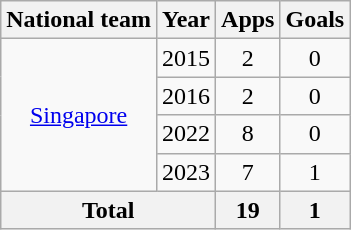<table class="wikitable" style="text-align:center">
<tr>
<th>National team</th>
<th>Year</th>
<th>Apps</th>
<th>Goals</th>
</tr>
<tr>
<td rowspan="4"><a href='#'>Singapore</a></td>
<td>2015</td>
<td>2</td>
<td>0</td>
</tr>
<tr>
<td>2016</td>
<td>2</td>
<td>0</td>
</tr>
<tr>
<td>2022</td>
<td>8</td>
<td>0</td>
</tr>
<tr>
<td>2023</td>
<td>7</td>
<td>1</td>
</tr>
<tr>
<th colspan="2">Total</th>
<th>19</th>
<th>1</th>
</tr>
</table>
